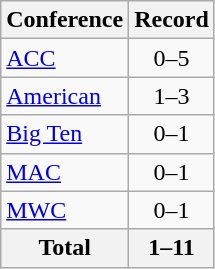<table class="wikitable">
<tr>
<th>Conference</th>
<th>Record</th>
</tr>
<tr>
<td><a href='#'>ACC</a></td>
<td align=center>0–5</td>
</tr>
<tr>
<td><a href='#'>American</a></td>
<td align=center>1–3</td>
</tr>
<tr>
<td><a href='#'>Big Ten</a></td>
<td align=center>0–1</td>
</tr>
<tr>
<td><a href='#'>MAC</a></td>
<td align=center>0–1</td>
</tr>
<tr>
<td><a href='#'>MWC</a></td>
<td align=center>0–1</td>
</tr>
<tr>
<th>Total</th>
<th>1–11</th>
</tr>
</table>
